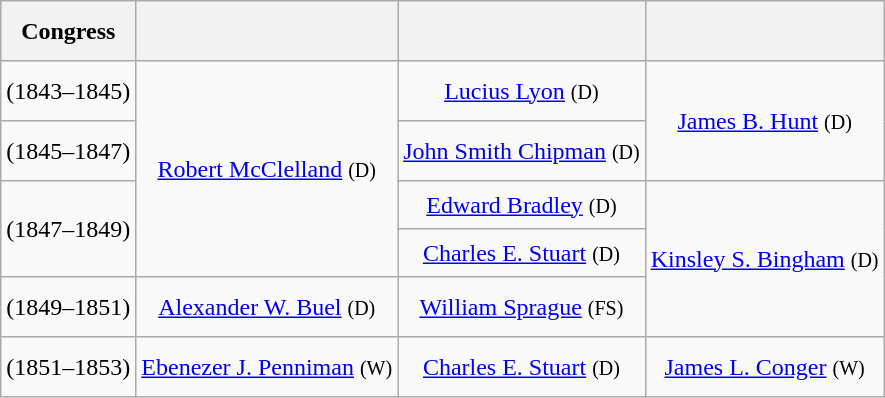<table class=wikitable style="text-align:center">
<tr style="height:2.5em">
<th>Cong­ress</th>
<th></th>
<th></th>
<th></th>
</tr>
<tr style="height:2.5em">
<td><strong></strong> (1843–1845)</td>
<td rowspan=4 ><a href='#'>Robert McClelland</a> <small>(D)</small></td>
<td><a href='#'>Lucius Lyon</a> <small>(D)</small></td>
<td rowspan=2 ><a href='#'>James B. Hunt</a> <small>(D)</small></td>
</tr>
<tr style="height:2.5em">
<td><strong></strong> (1845–1847)</td>
<td><a href='#'>John Smith Chipman</a> <small>(D)</small></td>
</tr>
<tr style="height:2em">
<td rowspan=2><strong></strong> (1847–1849)</td>
<td><a href='#'>Edward Bradley</a> <small>(D)</small></td>
<td rowspan=3 ><a href='#'>Kinsley S. Bingham</a> <small>(D)</small></td>
</tr>
<tr style="height:2em">
<td><a href='#'>Charles E. Stuart</a> <small>(D)</small></td>
</tr>
<tr style="height:2.5em">
<td><strong></strong> (1849–1851)</td>
<td><a href='#'>Alexander W. Buel</a> <small>(D)</small></td>
<td><a href='#'>William Sprague</a> <small>(FS)</small></td>
</tr>
<tr style="height:2.5em">
<td><strong></strong> (1851–1853)</td>
<td><a href='#'>Ebenezer J. Penniman</a> <small>(W)</small></td>
<td><a href='#'>Charles E. Stuart</a> <small>(D)</small></td>
<td><a href='#'>James L. Conger</a> <small>(W)</small></td>
</tr>
</table>
